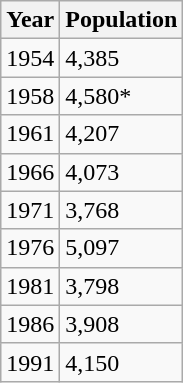<table class="wikitable">
<tr>
<th>Year</th>
<th>Population</th>
</tr>
<tr>
<td>1954</td>
<td>4,385</td>
</tr>
<tr>
<td>1958</td>
<td>4,580*</td>
</tr>
<tr>
<td>1961</td>
<td>4,207</td>
</tr>
<tr>
<td>1966</td>
<td>4,073</td>
</tr>
<tr>
<td>1971</td>
<td>3,768</td>
</tr>
<tr>
<td>1976</td>
<td>5,097</td>
</tr>
<tr>
<td>1981</td>
<td>3,798</td>
</tr>
<tr>
<td>1986</td>
<td>3,908</td>
</tr>
<tr>
<td>1991</td>
<td>4,150</td>
</tr>
</table>
